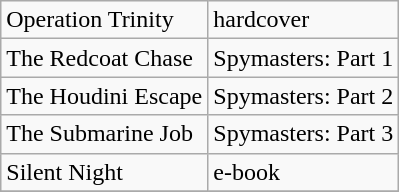<table class=wikitable>
<tr>
<td>Operation Trinity</td>
<td>hardcover</td>
</tr>
<tr>
<td>The Redcoat Chase</td>
<td>Spymasters: Part 1</td>
</tr>
<tr>
<td>The Houdini Escape</td>
<td>Spymasters: Part 2</td>
</tr>
<tr>
<td>The Submarine Job</td>
<td>Spymasters: Part 3</td>
</tr>
<tr>
<td>Silent Night</td>
<td>e-book</td>
</tr>
<tr>
</tr>
</table>
